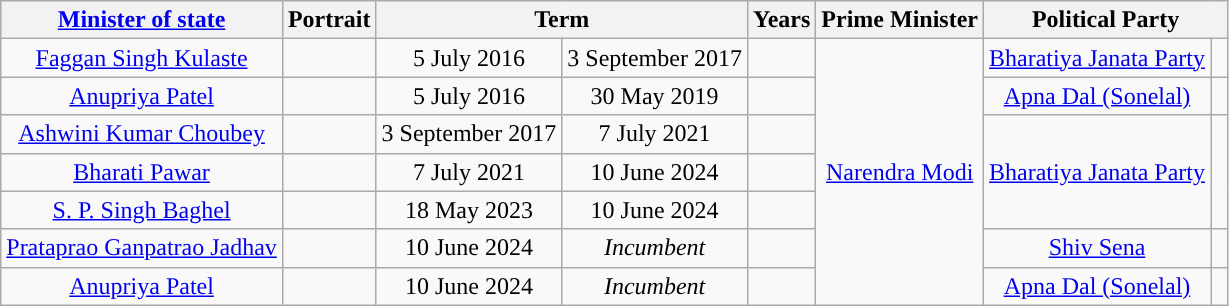<table class="wikitable sortable mw-collapsible">
<tr>
<th><a href='#'>Minister of state</a></th>
<th>Portrait</th>
<th colspan="2">Term</th>
<th>Years</th>
<th>Prime Minister</th>
<th colspan=2>Political Party</th>
</tr>
<tr align=center>
<td><a href='#'>Faggan Singh Kulaste</a></td>
<td></td>
<td>5 July 2016</td>
<td>3 September 2017</td>
<td></td>
<td rowspan="7"><a href='#'>Narendra Modi</a></td>
<td><a href='#'>Bharatiya Janata Party</a></td>
<td rowspan="1" width="4px"></td>
</tr>
<tr align=center>
<td><a href='#'>Anupriya Patel</a></td>
<td></td>
<td>5 July 2016</td>
<td>30 May 2019</td>
<td></td>
<td><a href='#'>Apna Dal (Sonelal)</a></td>
<td rowspan="1" width="4px"></td>
</tr>
<tr align=center>
<td><a href='#'>Ashwini Kumar Choubey</a></td>
<td></td>
<td>3 September 2017</td>
<td>7 July 2021</td>
<td></td>
<td rowspan="3"><a href='#'>Bharatiya Janata Party</a></td>
<td rowspan="3" width="4px"></td>
</tr>
<tr align=center>
<td><a href='#'>Bharati Pawar</a></td>
<td></td>
<td>7 July 2021</td>
<td>10 June 2024</td>
<td></td>
</tr>
<tr align=center>
<td><a href='#'>S. P. Singh Baghel</a></td>
<td></td>
<td>18 May 2023</td>
<td>10 June 2024</td>
<td></td>
</tr>
<tr align=center>
<td><a href='#'>Prataprao Ganpatrao Jadhav</a></td>
<td></td>
<td>10 June 2024</td>
<td><em>Incumbent</em></td>
<td></td>
<td><a href='#'>Shiv Sena</a></td>
<td rowspan="1" width="4px"></td>
</tr>
<tr align=center>
<td><a href='#'>Anupriya Patel</a></td>
<td></td>
<td>10 June 2024</td>
<td><em>Incumbent</em></td>
<td></td>
<td><a href='#'>Apna Dal (Sonelal)</a></td>
<td rowspan="1" width="4px"></td>
</tr>
</table>
